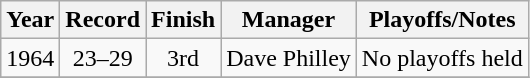<table class="wikitable" style="text-align:center">
<tr>
<th>Year</th>
<th>Record</th>
<th>Finish</th>
<th>Manager</th>
<th>Playoffs/Notes</th>
</tr>
<tr align=center>
<td>1964</td>
<td>23–29</td>
<td>3rd</td>
<td>Dave Philley</td>
<td>No playoffs held</td>
</tr>
<tr align=center>
</tr>
</table>
